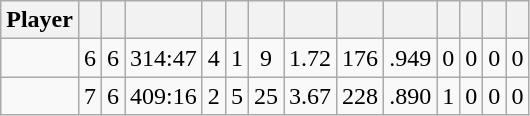<table class="wikitable sortable" style="text-align:center;">
<tr>
<th>Player</th>
<th></th>
<th></th>
<th></th>
<th></th>
<th></th>
<th></th>
<th></th>
<th></th>
<th></th>
<th></th>
<th></th>
<th></th>
<th></th>
</tr>
<tr>
<td></td>
<td>6</td>
<td>6</td>
<td>314:47</td>
<td>4</td>
<td>1</td>
<td>9</td>
<td>1.72</td>
<td>176</td>
<td>.949</td>
<td>0</td>
<td>0</td>
<td>0</td>
<td>0</td>
</tr>
<tr>
<td></td>
<td>7</td>
<td>6</td>
<td>409:16</td>
<td>2</td>
<td>5</td>
<td>25</td>
<td>3.67</td>
<td>228</td>
<td>.890</td>
<td>1</td>
<td>0</td>
<td>0</td>
<td>0</td>
</tr>
</table>
